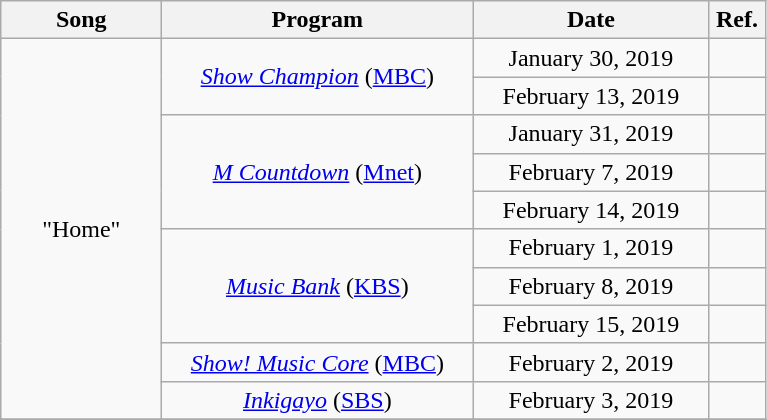<table class="wikitable" style="text-align:center;">
<tr>
<th style="width:100px;">Song</th>
<th style="width:200px;">Program</th>
<th style="width:150px;">Date</th>
<th style="width:30px;">Ref.</th>
</tr>
<tr>
<td rowspan="10">"Home"</td>
<td rowspan="2"><em><a href='#'>Show Champion</a></em> (<a href='#'>MBC</a>)</td>
<td>January 30, 2019</td>
<td></td>
</tr>
<tr>
<td>February 13, 2019</td>
<td></td>
</tr>
<tr>
<td rowspan="3"><em><a href='#'>M Countdown</a></em> (<a href='#'>Mnet</a>)</td>
<td>January 31, 2019</td>
<td></td>
</tr>
<tr>
<td>February 7, 2019</td>
<td></td>
</tr>
<tr>
<td>February 14, 2019</td>
<td></td>
</tr>
<tr>
<td rowspan="3"><em><a href='#'>Music Bank</a></em> (<a href='#'>KBS</a>)</td>
<td>February 1, 2019</td>
<td></td>
</tr>
<tr>
<td>February 8, 2019</td>
<td></td>
</tr>
<tr>
<td>February 15, 2019</td>
<td></td>
</tr>
<tr>
<td rowspan="1"><em><a href='#'>Show! Music Core</a></em> (<a href='#'>MBC</a>)</td>
<td>February 2, 2019</td>
<td></td>
</tr>
<tr>
<td rowspan="1"><em><a href='#'>Inkigayo</a></em> (<a href='#'>SBS</a>)</td>
<td>February 3, 2019</td>
<td></td>
</tr>
<tr>
</tr>
</table>
